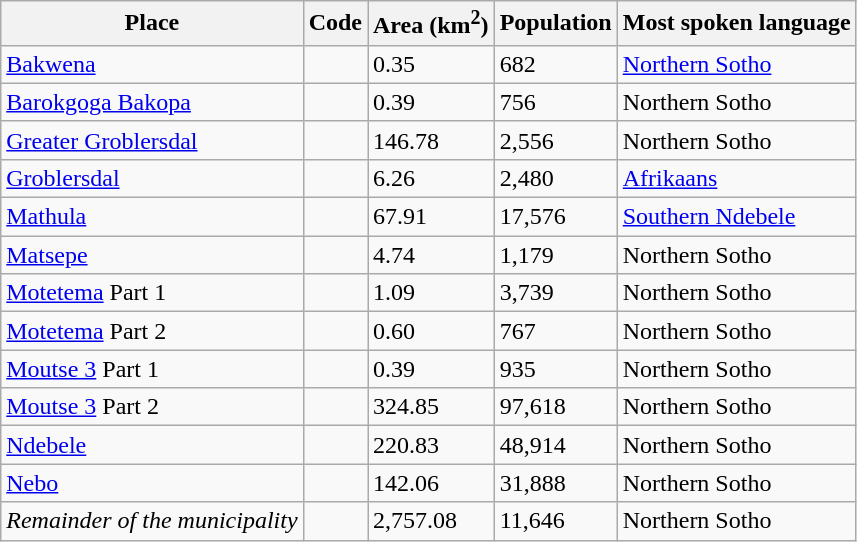<table class="wikitable sortable">
<tr>
<th>Place</th>
<th>Code</th>
<th>Area (km<sup>2</sup>)</th>
<th>Population</th>
<th>Most spoken language</th>
</tr>
<tr>
<td><a href='#'>Bakwena</a></td>
<td></td>
<td>0.35</td>
<td>682</td>
<td><a href='#'>Northern Sotho</a></td>
</tr>
<tr>
<td><a href='#'>Barokgoga Bakopa</a></td>
<td></td>
<td>0.39</td>
<td>756</td>
<td>Northern Sotho</td>
</tr>
<tr>
<td><a href='#'>Greater Groblersdal</a></td>
<td></td>
<td>146.78</td>
<td>2,556</td>
<td>Northern Sotho</td>
</tr>
<tr>
<td><a href='#'>Groblersdal</a></td>
<td></td>
<td>6.26</td>
<td>2,480</td>
<td><a href='#'>Afrikaans</a></td>
</tr>
<tr>
<td><a href='#'>Mathula</a></td>
<td></td>
<td>67.91</td>
<td>17,576</td>
<td><a href='#'>Southern Ndebele</a></td>
</tr>
<tr>
<td><a href='#'>Matsepe</a></td>
<td></td>
<td>4.74</td>
<td>1,179</td>
<td>Northern Sotho</td>
</tr>
<tr>
<td><a href='#'>Motetema</a> Part 1</td>
<td></td>
<td>1.09</td>
<td>3,739</td>
<td>Northern Sotho</td>
</tr>
<tr>
<td><a href='#'>Motetema</a> Part 2</td>
<td></td>
<td>0.60</td>
<td>767</td>
<td>Northern Sotho</td>
</tr>
<tr>
<td><a href='#'>Moutse 3</a> Part 1</td>
<td></td>
<td>0.39</td>
<td>935</td>
<td>Northern Sotho</td>
</tr>
<tr>
<td><a href='#'>Moutse 3</a> Part 2</td>
<td></td>
<td>324.85</td>
<td>97,618</td>
<td>Northern Sotho</td>
</tr>
<tr>
<td><a href='#'>Ndebele</a></td>
<td></td>
<td>220.83</td>
<td>48,914</td>
<td>Northern Sotho</td>
</tr>
<tr>
<td><a href='#'>Nebo</a></td>
<td></td>
<td>142.06</td>
<td>31,888</td>
<td>Northern Sotho</td>
</tr>
<tr>
<td><em>Remainder of the municipality</em></td>
<td></td>
<td>2,757.08</td>
<td>11,646</td>
<td>Northern Sotho</td>
</tr>
</table>
